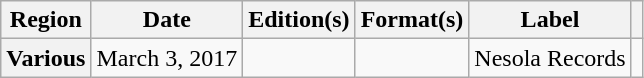<table class="wikitable plainrowheaders">
<tr>
<th scope="col">Region</th>
<th scope="col">Date</th>
<th scope="col">Edition(s)</th>
<th scope="col">Format(s)</th>
<th scope="col">Label</th>
<th scope="col"></th>
</tr>
<tr>
<th scope="row">Various</th>
<td>March 3, 2017</td>
<td></td>
<td></td>
<td>Nesola Records</td>
<td></td>
</tr>
</table>
